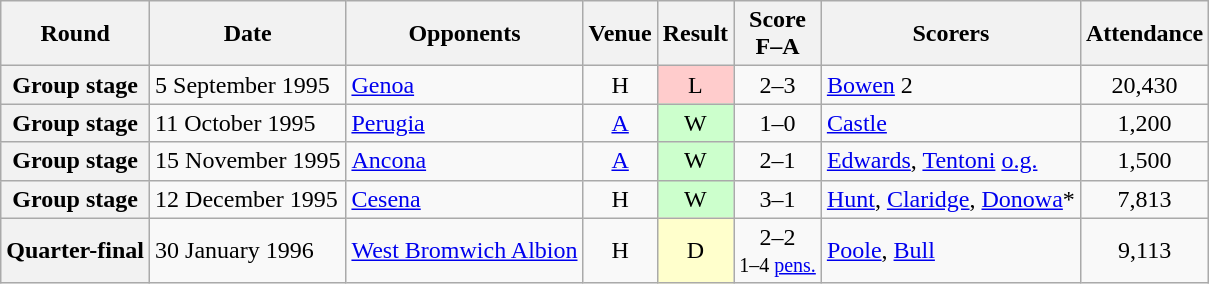<table class="wikitable plainrowheaders" style="text-align:center">
<tr>
<th scope="col">Round</th>
<th scope="col">Date</th>
<th scope="col">Opponents</th>
<th scope="col">Venue</th>
<th scope="col">Result</th>
<th scope="col">Score<br>F–A</th>
<th scope="col">Scorers</th>
<th scope="col">Attendance</th>
</tr>
<tr>
<th scope="row">Group stage</th>
<td align="left">5 September 1995</td>
<td align="left"><a href='#'>Genoa</a></td>
<td>H</td>
<td style="background:#fcc;">L</td>
<td>2–3</td>
<td align="left"><a href='#'>Bowen</a> 2</td>
<td>20,430</td>
</tr>
<tr>
<th scope="row">Group stage</th>
<td align="left">11 October 1995</td>
<td align="left"><a href='#'>Perugia</a></td>
<td><a href='#'>A</a></td>
<td style="background:#cfc;">W</td>
<td>1–0</td>
<td align="left"><a href='#'>Castle</a></td>
<td>1,200</td>
</tr>
<tr>
<th scope="row">Group stage</th>
<td align="left">15 November 1995</td>
<td align="left"><a href='#'>Ancona</a></td>
<td><a href='#'>A</a></td>
<td style="background:#cfc;">W</td>
<td>2–1</td>
<td align="left"><a href='#'>Edwards</a>, <a href='#'>Tentoni</a> <a href='#'>o.g.</a></td>
<td>1,500</td>
</tr>
<tr>
<th scope="row">Group stage</th>
<td align="left">12 December 1995</td>
<td align="left"><a href='#'>Cesena</a></td>
<td>H</td>
<td style="background:#cfc;">W</td>
<td>3–1</td>
<td align="left"><a href='#'>Hunt</a>, <a href='#'>Claridge</a>, <a href='#'>Donowa</a>*</td>
<td>7,813</td>
</tr>
<tr>
<th scope="row">Quarter-final</th>
<td align="left">30 January 1996</td>
<td align="left"><a href='#'>West Bromwich Albion</a></td>
<td>H</td>
<td style="background:#ffc;">D</td>
<td>2–2<br><small>1–4 <a href='#'>pens.</a></small></td>
<td align="left"><a href='#'>Poole</a>, <a href='#'>Bull</a></td>
<td>9,113</td>
</tr>
</table>
